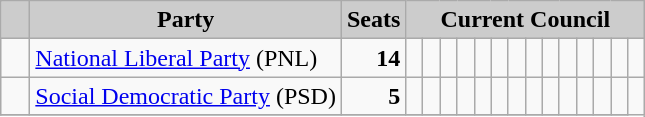<table class="wikitable">
<tr>
<th style="background:#ccc">   </th>
<th style="background:#ccc">Party</th>
<th style="background:#ccc">Seats</th>
<th style="background:#ccc" colspan="14">Current Council</th>
</tr>
<tr>
<td>  </td>
<td><a href='#'>National Liberal Party</a> (PNL)</td>
<td style="text-align: right"><strong>14</strong></td>
<td>  </td>
<td>  </td>
<td>  </td>
<td>  </td>
<td>  </td>
<td>  </td>
<td>  </td>
<td>  </td>
<td>  </td>
<td>  </td>
<td>  </td>
<td>  </td>
<td>  </td>
<td>  </td>
</tr>
<tr>
<td>  </td>
<td><a href='#'>Social Democratic Party</a> (PSD)</td>
<td style="text-align: right"><strong>5</strong></td>
<td>  </td>
<td>  </td>
<td>  </td>
<td>  </td>
<td>  </td>
<td> </td>
<td> </td>
<td> </td>
<td> </td>
<td> </td>
<td> </td>
<td> </td>
<td> </td>
</tr>
<tr>
</tr>
</table>
